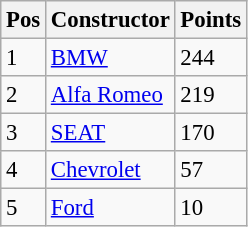<table class="wikitable" style="font-size: 95%;">
<tr>
<th>Pos</th>
<th>Constructor</th>
<th>Points</th>
</tr>
<tr>
<td>1</td>
<td> <a href='#'>BMW</a></td>
<td>244</td>
</tr>
<tr>
<td>2</td>
<td> <a href='#'>Alfa Romeo</a></td>
<td>219</td>
</tr>
<tr>
<td>3</td>
<td> <a href='#'>SEAT</a></td>
<td>170</td>
</tr>
<tr>
<td>4</td>
<td> <a href='#'>Chevrolet</a></td>
<td>57</td>
</tr>
<tr>
<td>5</td>
<td> <a href='#'>Ford</a></td>
<td>10</td>
</tr>
</table>
